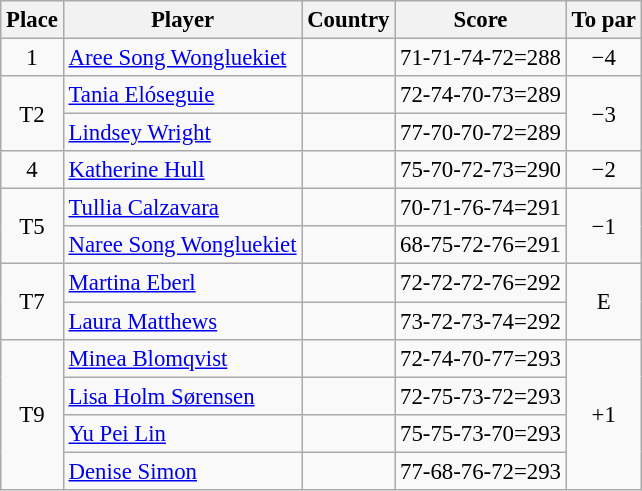<table class="wikitable" style="font-size:95%;">
<tr>
<th>Place</th>
<th>Player</th>
<th>Country</th>
<th>Score</th>
<th>To par</th>
</tr>
<tr>
<td align=center>1</td>
<td><a href='#'>Aree Song Wongluekiet</a></td>
<td></td>
<td>71-71-74-72=288</td>
<td align=center>−4</td>
</tr>
<tr>
<td rowspan=2 align=center>T2</td>
<td><a href='#'>Tania Elóseguie</a></td>
<td></td>
<td>72-74-70-73=289</td>
<td rowspan=2 align=center>−3</td>
</tr>
<tr>
<td><a href='#'>Lindsey Wright</a></td>
<td></td>
<td>77-70-70-72=289</td>
</tr>
<tr>
<td align=center>4</td>
<td><a href='#'>Katherine Hull</a></td>
<td></td>
<td>75-70-72-73=290</td>
<td align=center>−2</td>
</tr>
<tr>
<td rowspan=2 align=center>T5</td>
<td><a href='#'>Tullia Calzavara</a></td>
<td></td>
<td>70-71-76-74=291</td>
<td rowspan=2 align=center>−1</td>
</tr>
<tr>
<td><a href='#'>Naree Song Wongluekiet</a></td>
<td></td>
<td>68-75-72-76=291</td>
</tr>
<tr>
<td rowspan=2 align=center>T7</td>
<td><a href='#'>Martina Eberl</a></td>
<td></td>
<td>72-72-72-76=292</td>
<td rowspan=2 align=center>E</td>
</tr>
<tr>
<td><a href='#'>Laura Matthews</a></td>
<td></td>
<td>73-72-73-74=292</td>
</tr>
<tr>
<td rowspan=4 align=center>T9</td>
<td><a href='#'>Minea Blomqvist</a></td>
<td></td>
<td>72-74-70-77=293</td>
<td rowspan=4 align=center>+1</td>
</tr>
<tr>
<td><a href='#'>Lisa Holm Sørensen</a></td>
<td></td>
<td>72-75-73-72=293</td>
</tr>
<tr>
<td><a href='#'>Yu Pei Lin</a></td>
<td></td>
<td>75-75-73-70=293</td>
</tr>
<tr>
<td><a href='#'>Denise Simon</a></td>
<td></td>
<td>77-68-76-72=293</td>
</tr>
</table>
